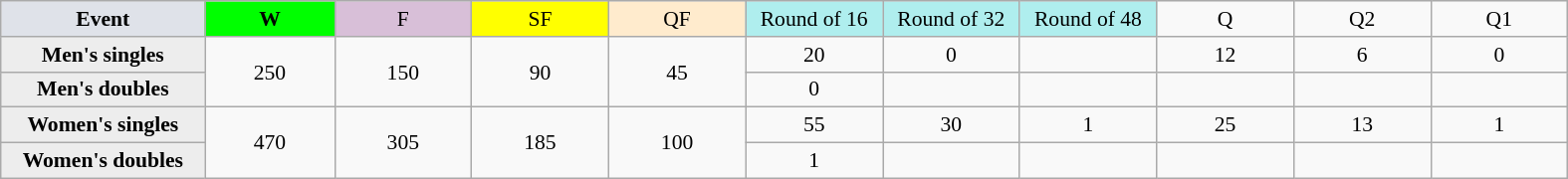<table class=wikitable style=font-size:90%;text-align:center>
<tr>
<td style="width:130px; background:#dfe2e9;"><strong>Event</strong></td>
<td style="width:80px; background:lime;"><strong>W</strong></td>
<td style="width:85px; background:thistle;">F</td>
<td style="width:85px; background:#ff0;">SF</td>
<td style="width:85px; background:#ffebcd;">QF</td>
<td style="width:85px; background:#afeeee;">Round of 16</td>
<td style="width:85px; background:#afeeee;">Round of 32</td>
<td style="width:85px; background:#afeeee;">Round of 48</td>
<td width=85>Q</td>
<td width=85>Q2</td>
<td width=85>Q1</td>
</tr>
<tr>
<th style="background:#ededed;">Men's singles</th>
<td rowspan=2>250</td>
<td rowspan=2>150</td>
<td rowspan=2>90</td>
<td rowspan=2>45</td>
<td>20</td>
<td>0</td>
<td></td>
<td>12</td>
<td>6</td>
<td>0</td>
</tr>
<tr>
<th style="background:#ededed;">Men's doubles</th>
<td>0</td>
<td></td>
<td></td>
<td></td>
<td></td>
<td></td>
</tr>
<tr>
<th style="background:#ededed;">Women's singles</th>
<td rowspan=2>470</td>
<td rowspan=2>305</td>
<td rowspan=2>185</td>
<td rowspan=2>100</td>
<td>55</td>
<td>30</td>
<td>1</td>
<td>25</td>
<td>13</td>
<td>1</td>
</tr>
<tr>
<th style="background:#ededed;">Women's doubles</th>
<td>1</td>
<td></td>
<td></td>
<td></td>
<td></td>
<td></td>
</tr>
</table>
